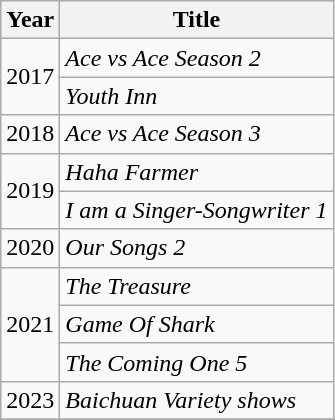<table class="wikitable">
<tr>
<th>Year</th>
<th>Title</th>
</tr>
<tr>
<td rowspan=2>2017</td>
<td><em>Ace vs Ace Season 2</em></td>
</tr>
<tr>
<td><em>Youth Inn</em></td>
</tr>
<tr>
<td>2018</td>
<td><em>Ace vs Ace Season 3</em></td>
</tr>
<tr>
<td rowspan=2>2019</td>
<td><em>Haha Farmer</em></td>
</tr>
<tr>
<td><em>I am a Singer-Songwriter 1</em></td>
</tr>
<tr>
<td>2020</td>
<td><em>Our Songs 2</em></td>
</tr>
<tr>
<td rowspan=3>2021</td>
<td><em>The Treasure</em></td>
</tr>
<tr>
<td><em>Game Of Shark</em></td>
</tr>
<tr>
<td><em>The Coming One 5</em></td>
</tr>
<tr>
<td>2023</td>
<td><em>Baichuan Variety shows</em></td>
</tr>
<tr>
</tr>
</table>
